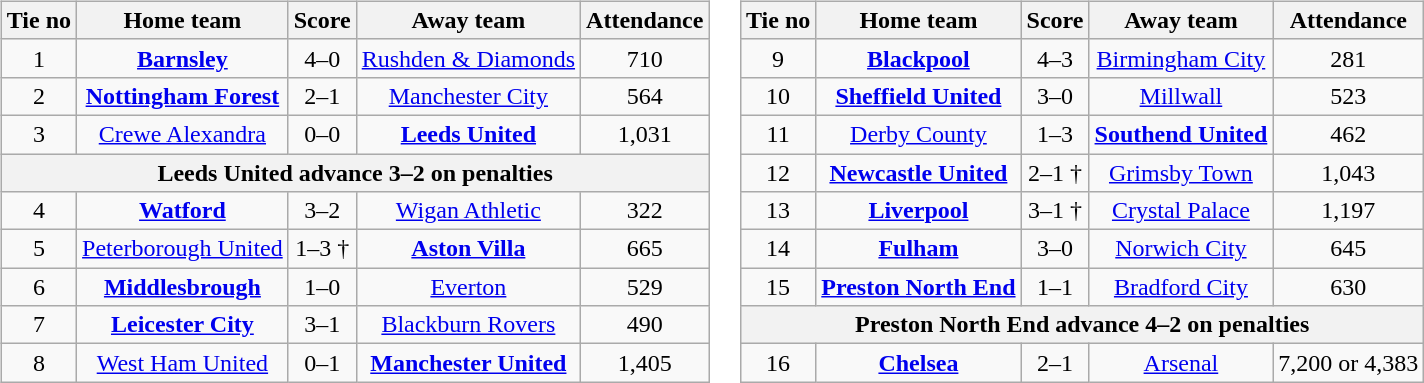<table>
<tr>
<td valign="top"><br><table class="wikitable" style="text-align: center">
<tr>
<th>Tie no</th>
<th>Home team</th>
<th>Score</th>
<th>Away team</th>
<th>Attendance</th>
</tr>
<tr>
<td>1</td>
<td><strong><a href='#'>Barnsley</a></strong></td>
<td>4–0</td>
<td><a href='#'>Rushden & Diamonds</a></td>
<td>710</td>
</tr>
<tr>
<td>2</td>
<td><strong><a href='#'>Nottingham Forest</a></strong></td>
<td>2–1</td>
<td><a href='#'>Manchester City</a></td>
<td>564</td>
</tr>
<tr>
<td>3</td>
<td><a href='#'>Crewe Alexandra</a></td>
<td>0–0</td>
<td><strong><a href='#'>Leeds United</a></strong></td>
<td>1,031</td>
</tr>
<tr>
<th colspan="5">Leeds United advance 3–2 on penalties</th>
</tr>
<tr>
<td>4</td>
<td><strong><a href='#'>Watford</a></strong></td>
<td>3–2</td>
<td><a href='#'>Wigan Athletic</a></td>
<td>322</td>
</tr>
<tr>
<td>5</td>
<td><a href='#'>Peterborough United</a></td>
<td>1–3 †</td>
<td><strong><a href='#'>Aston Villa</a></strong></td>
<td>665</td>
</tr>
<tr>
<td>6</td>
<td><strong><a href='#'>Middlesbrough</a></strong></td>
<td>1–0</td>
<td><a href='#'>Everton</a></td>
<td>529</td>
</tr>
<tr>
<td>7</td>
<td><strong><a href='#'>Leicester City</a></strong></td>
<td>3–1</td>
<td><a href='#'>Blackburn Rovers</a></td>
<td>490</td>
</tr>
<tr>
<td>8</td>
<td><a href='#'>West Ham United</a></td>
<td>0–1</td>
<td><strong><a href='#'>Manchester United</a></strong></td>
<td>1,405</td>
</tr>
</table>
</td>
<td valign="top"><br><table class="wikitable" style="text-align: center">
<tr>
<th>Tie no</th>
<th>Home team</th>
<th>Score</th>
<th>Away team</th>
<th>Attendance</th>
</tr>
<tr>
<td>9</td>
<td><strong><a href='#'>Blackpool</a></strong></td>
<td>4–3</td>
<td><a href='#'>Birmingham City</a></td>
<td>281</td>
</tr>
<tr>
<td>10</td>
<td><strong><a href='#'>Sheffield United</a></strong></td>
<td>3–0</td>
<td><a href='#'>Millwall</a></td>
<td>523</td>
</tr>
<tr>
<td>11</td>
<td><a href='#'>Derby County</a></td>
<td>1–3</td>
<td><strong><a href='#'>Southend United</a></strong></td>
<td>462</td>
</tr>
<tr>
<td>12</td>
<td><strong><a href='#'>Newcastle United</a></strong></td>
<td>2–1 †</td>
<td><a href='#'>Grimsby Town</a></td>
<td>1,043</td>
</tr>
<tr>
<td>13</td>
<td><strong><a href='#'>Liverpool</a></strong></td>
<td>3–1 †</td>
<td><a href='#'>Crystal Palace</a></td>
<td>1,197</td>
</tr>
<tr>
<td>14</td>
<td><strong><a href='#'>Fulham</a></strong></td>
<td>3–0</td>
<td><a href='#'>Norwich City</a></td>
<td>645</td>
</tr>
<tr>
<td>15</td>
<td><strong><a href='#'>Preston North End</a></strong></td>
<td>1–1</td>
<td><a href='#'>Bradford City</a></td>
<td>630</td>
</tr>
<tr>
<th colspan="5">Preston North End advance 4–2 on penalties</th>
</tr>
<tr>
<td>16</td>
<td><strong><a href='#'>Chelsea</a></strong></td>
<td>2–1</td>
<td><a href='#'>Arsenal</a></td>
<td>7,200 or 4,383</td>
</tr>
</table>
</td>
</tr>
</table>
